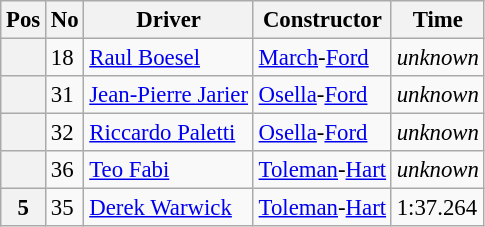<table class="wikitable sortable" style="font-size:95%;">
<tr>
<th>Pos</th>
<th>No</th>
<th>Driver</th>
<th>Constructor</th>
<th>Time</th>
</tr>
<tr>
<th></th>
<td>18</td>
<td> <a href='#'>Raul Boesel</a></td>
<td><a href='#'>March</a>-<a href='#'>Ford</a></td>
<td><em>unknown</em></td>
</tr>
<tr>
<th></th>
<td>31</td>
<td> <a href='#'>Jean-Pierre Jarier</a></td>
<td><a href='#'>Osella</a>-<a href='#'>Ford</a></td>
<td><em>unknown</em></td>
</tr>
<tr>
<th></th>
<td>32</td>
<td> <a href='#'>Riccardo Paletti</a></td>
<td><a href='#'>Osella</a>-<a href='#'>Ford</a></td>
<td><em>unknown</em></td>
</tr>
<tr>
<th></th>
<td>36</td>
<td> <a href='#'>Teo Fabi</a></td>
<td><a href='#'>Toleman</a>-<a href='#'>Hart</a></td>
<td><em>unknown</em></td>
</tr>
<tr>
<th>5</th>
<td>35</td>
<td> <a href='#'>Derek Warwick</a></td>
<td><a href='#'>Toleman</a>-<a href='#'>Hart</a></td>
<td>1:37.264</td>
</tr>
</table>
